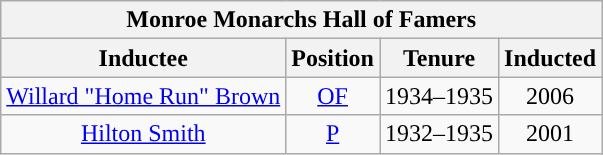<table class="wikitable" style="text-align:center">
<tr>
<th colspan=4>Monroe Monarchs Hall of Famers</th>
</tr>
<tr>
<th>Inductee</th>
<th>Position</th>
<th>Tenure</th>
<th>Inducted</th>
</tr>
<tr>
<td><a href='#'>Willard "Home Run" Brown</a></td>
<td><a href='#'>OF</a></td>
<td>1934–1935</td>
<td>2006</td>
</tr>
<tr>
<td><a href='#'>Hilton Smith</a></td>
<td><a href='#'>P</a></td>
<td>1932–1935</td>
<td>2001</td>
</tr>
</table>
